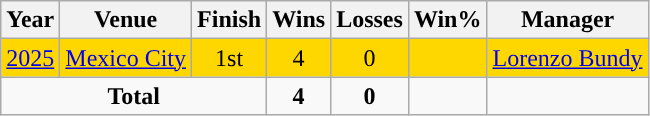<table class="wikitable sortable plainrowheaders" style="text-align:center;">
<tr>
<th scope="col">Year</th>
<th scope="col">Venue</th>
<th scope="col">Finish</th>
<th scope="col">Wins</th>
<th scope="col">Losses</th>
<th scope="col">Win%</th>
<th scope="col">Manager</th>
</tr>
<tr style="background:gold;">
<td><a href='#'>2025</a></td>
<td align=left> <a href='#'>Mexico City</a></td>
<td>1st</td>
<td>4</td>
<td>0</td>
<td></td>
<td align=left> <a href='#'>Lorenzo Bundy</a></td>
</tr>
<tr style="text-align:center; ">
<td colspan="3"><strong>Total</strong></td>
<td><strong>4</strong></td>
<td><strong>0</strong></td>
<td><strong></strong></td>
<td></td>
</tr>
</table>
